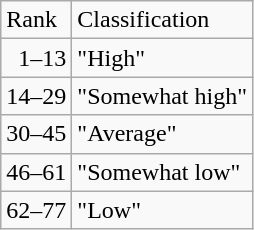<table class="wikitable" ---valign="top">
<tr>
<td>Rank</td>
<td>Classification</td>
</tr>
<tr>
<td>  1–13</td>
<td>"High"</td>
</tr>
<tr>
<td>14–29</td>
<td>"Somewhat high"</td>
</tr>
<tr>
<td>30–45</td>
<td>"Average"</td>
</tr>
<tr>
<td>46–61</td>
<td>"Somewhat low"</td>
</tr>
<tr>
<td>62–77</td>
<td>"Low"</td>
</tr>
</table>
